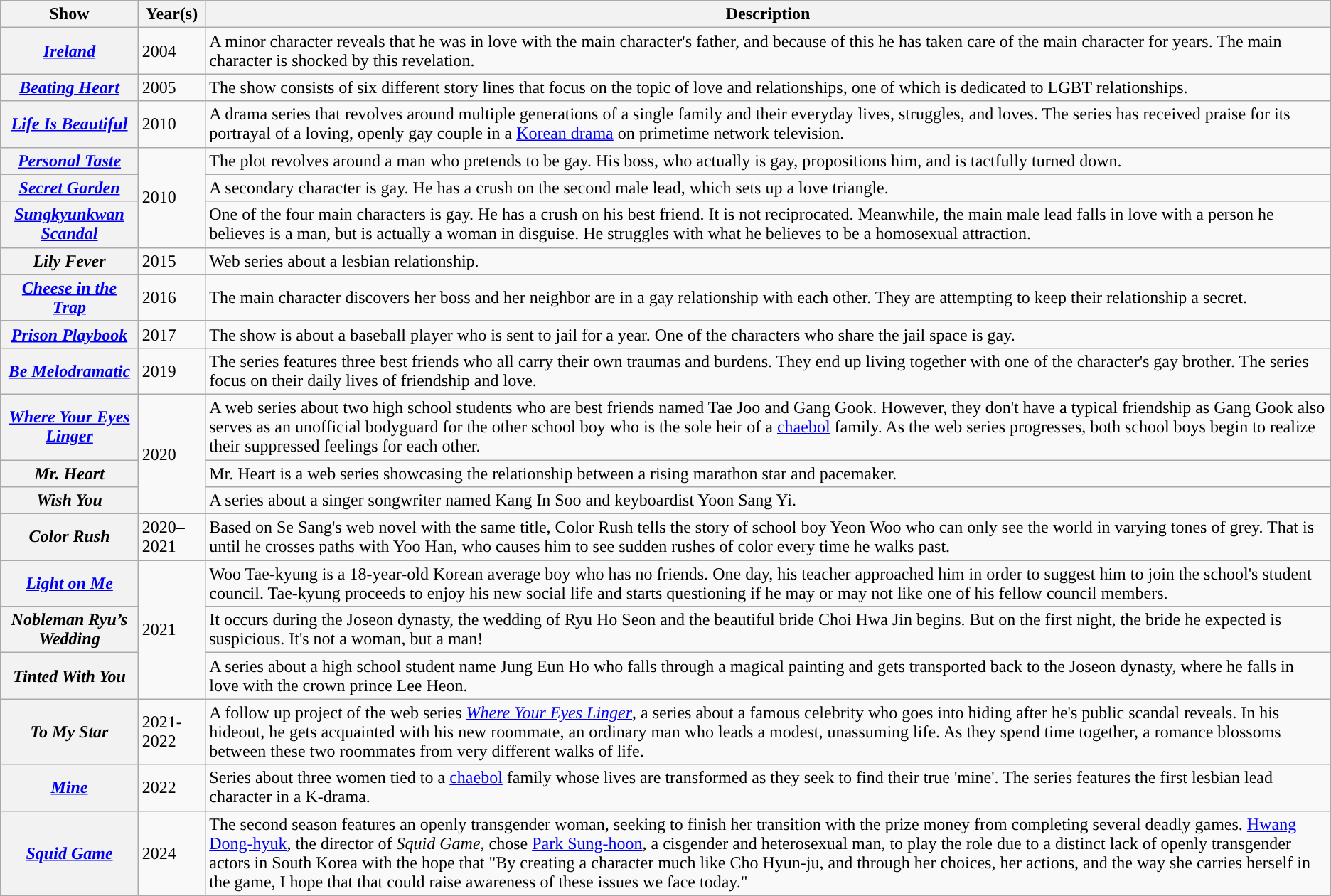<table class="wikitable sortable plainrowheaders">
<tr>
<th scope="col">Show</th>
<th scope="col">Year(s)</th>
<th scope="col" class="unsortable" style=white-space:nowrap>Description</th>
</tr>
<tr>
<th scope="row"><em><a href='#'>Ireland</a></em></th>
<td>2004</td>
<td>A minor character reveals that he was in love with the main character's father, and because of this he has taken care of the main character for years. The main character is shocked by this revelation.</td>
</tr>
<tr>
<th scope="row"><em><a href='#'>Beating Heart</a></em></th>
<td>2005</td>
<td>The show consists of six different story lines that focus on the topic of love and relationships, one of which is dedicated to LGBT relationships.</td>
</tr>
<tr>
<th scope="row"><em><a href='#'>Life Is Beautiful</a></em></th>
<td>2010</td>
<td>A drama series that revolves around multiple generations of a single family and their everyday lives, struggles, and loves. The series has received praise for its portrayal of a loving, openly gay couple in a <a href='#'>Korean drama</a> on primetime network television.</td>
</tr>
<tr>
<th scope="row"><em><a href='#'>Personal Taste</a></em></th>
<td rowspan="3">2010</td>
<td>The plot revolves around a man who pretends to be gay. His boss, who actually is gay, propositions him, and is tactfully turned down.</td>
</tr>
<tr>
<th scope="row"><em><a href='#'>Secret Garden</a></em></th>
<td>A secondary character is gay. He has a crush on the second male lead, which sets up a love triangle.</td>
</tr>
<tr>
<th scope="row"><em><a href='#'>Sungkyunkwan Scandal</a></em></th>
<td>One of the four main characters is gay. He has a crush on his best friend. It is not reciprocated. Meanwhile, the main male lead falls in love with a person he believes is a man, but is actually a woman in disguise. He struggles with what he believes to be a homosexual attraction.</td>
</tr>
<tr>
<th scope="row"><em>Lily Fever</em></th>
<td>2015</td>
<td>Web series about a lesbian relationship.</td>
</tr>
<tr>
<th scope="row"><em><a href='#'>Cheese in the Trap</a></em></th>
<td>2016</td>
<td>The main character discovers her boss and her neighbor are in a gay relationship with each other. They are attempting to keep their relationship a secret.</td>
</tr>
<tr>
<th scope="row"><em><a href='#'>Prison Playbook</a></em></th>
<td>2017</td>
<td>The show is about a baseball player who is sent to jail for a year. One of the characters who share the jail space is gay.</td>
</tr>
<tr>
<th scope="row"><em><a href='#'>Be Melodramatic</a></em></th>
<td>2019</td>
<td>The series features three best friends who all carry their own traumas and burdens. They end up living together with one of the character's gay brother. The series focus on their daily lives of friendship and love.</td>
</tr>
<tr>
<th scope="row"><em><a href='#'>Where Your Eyes Linger</a></em></th>
<td rowspan="3">2020</td>
<td>A web series about two high school students who are best friends named Tae Joo and Gang Gook. However, they don't have a typical friendship as Gang Gook also serves as an unofficial bodyguard for the other school boy who is the sole heir of a <a href='#'>chaebol</a> family. As the web series progresses, both school boys begin to realize their suppressed feelings for each other.</td>
</tr>
<tr>
<th scope="row"><em>Mr. Heart</em></th>
<td>Mr. Heart is a web series showcasing the relationship between a rising marathon star and pacemaker.</td>
</tr>
<tr>
<th scope="row"><em>Wish You</em></th>
<td>A series about a singer songwriter named Kang In Soo and keyboardist Yoon Sang Yi.</td>
</tr>
<tr>
<th scope="row"><em>Color Rush</em></th>
<td>2020–2021</td>
<td>Based on Se Sang's web novel with the same title, Color Rush tells the story of school boy Yeon Woo who can only see the world in varying tones of grey. That is until he crosses paths with Yoo Han, who causes him to see sudden rushes of color every time he walks past.</td>
</tr>
<tr>
<th scope="row"><em><a href='#'>Light on Me</a></em></th>
<td rowspan="3">2021</td>
<td>Woo Tae-kyung is a 18-year-old Korean average boy who has no friends. One day, his teacher approached him in order to suggest him to join the school's student council. Tae-kyung proceeds to enjoy his new social life and starts questioning if he may or may not like one of his fellow council members.</td>
</tr>
<tr>
<th scope="row"><em>Nobleman Ryu’s Wedding</em></th>
<td>It occurs during the Joseon dynasty, the wedding of Ryu Ho Seon and the beautiful bride Choi Hwa Jin begins. But on the first night, the bride he expected is suspicious. It's not a woman, but a man!</td>
</tr>
<tr>
<th scope="row"><em>Tinted With You</em></th>
<td>A series about a high school student name Jung Eun Ho who falls through a magical painting and gets transported back to the Joseon dynasty, where he falls in love with the crown prince Lee Heon.</td>
</tr>
<tr>
<th scope="row"><em>To My Star</em></th>
<td>2021- 2022</td>
<td>A follow up project of the web series <em><a href='#'>Where Your Eyes Linger</a></em>, a series about a famous celebrity who goes into hiding after he's public scandal reveals. In his hideout, he gets acquainted with his new roommate, an ordinary man who leads a modest, unassuming life. As they spend time together, a romance blossoms between these two roommates from very different walks of life.</td>
</tr>
<tr>
<th scope="row"><em><a href='#'>Mine</a></em></th>
<td>2022</td>
<td>Series about three women tied to a <a href='#'>chaebol</a> family whose lives are transformed as they seek to find their true 'mine'. The series features the first lesbian lead character in a K-drama.</td>
</tr>
<tr>
<th scope="row"><em><a href='#'>Squid Game</a></em></th>
<td>2024</td>
<td>The second season features an openly transgender woman, seeking to finish her transition with the prize money from completing several deadly games. <a href='#'>Hwang Dong-hyuk</a>, the director of <em>Squid Game</em>, chose <a href='#'>Park Sung-hoon</a>, a cisgender and heterosexual man, to play the role due to a distinct lack of openly transgender actors in South Korea with the hope that "By creating a character much like Cho Hyun-ju, and through her choices, her actions, and the way she carries herself in the game, I hope that that could raise awareness of these issues we face today."</td>
</tr>
</table>
